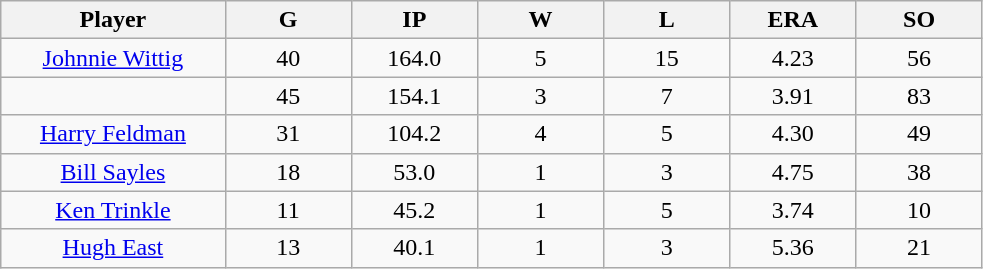<table class="wikitable sortable">
<tr>
<th bgcolor="#DDDDFF" width="16%">Player</th>
<th bgcolor="#DDDDFF" width="9%">G</th>
<th bgcolor="#DDDDFF" width="9%">IP</th>
<th bgcolor="#DDDDFF" width="9%">W</th>
<th bgcolor="#DDDDFF" width="9%">L</th>
<th bgcolor="#DDDDFF" width="9%">ERA</th>
<th bgcolor="#DDDDFF" width="9%">SO</th>
</tr>
<tr align="center">
<td><a href='#'>Johnnie Wittig</a></td>
<td>40</td>
<td>164.0</td>
<td>5</td>
<td>15</td>
<td>4.23</td>
<td>56</td>
</tr>
<tr align=center>
<td></td>
<td>45</td>
<td>154.1</td>
<td>3</td>
<td>7</td>
<td>3.91</td>
<td>83</td>
</tr>
<tr align="center">
<td><a href='#'>Harry Feldman</a></td>
<td>31</td>
<td>104.2</td>
<td>4</td>
<td>5</td>
<td>4.30</td>
<td>49</td>
</tr>
<tr align=center>
<td><a href='#'>Bill Sayles</a></td>
<td>18</td>
<td>53.0</td>
<td>1</td>
<td>3</td>
<td>4.75</td>
<td>38</td>
</tr>
<tr align=center>
<td><a href='#'>Ken Trinkle</a></td>
<td>11</td>
<td>45.2</td>
<td>1</td>
<td>5</td>
<td>3.74</td>
<td>10</td>
</tr>
<tr align=center>
<td><a href='#'>Hugh East</a></td>
<td>13</td>
<td>40.1</td>
<td>1</td>
<td>3</td>
<td>5.36</td>
<td>21</td>
</tr>
</table>
